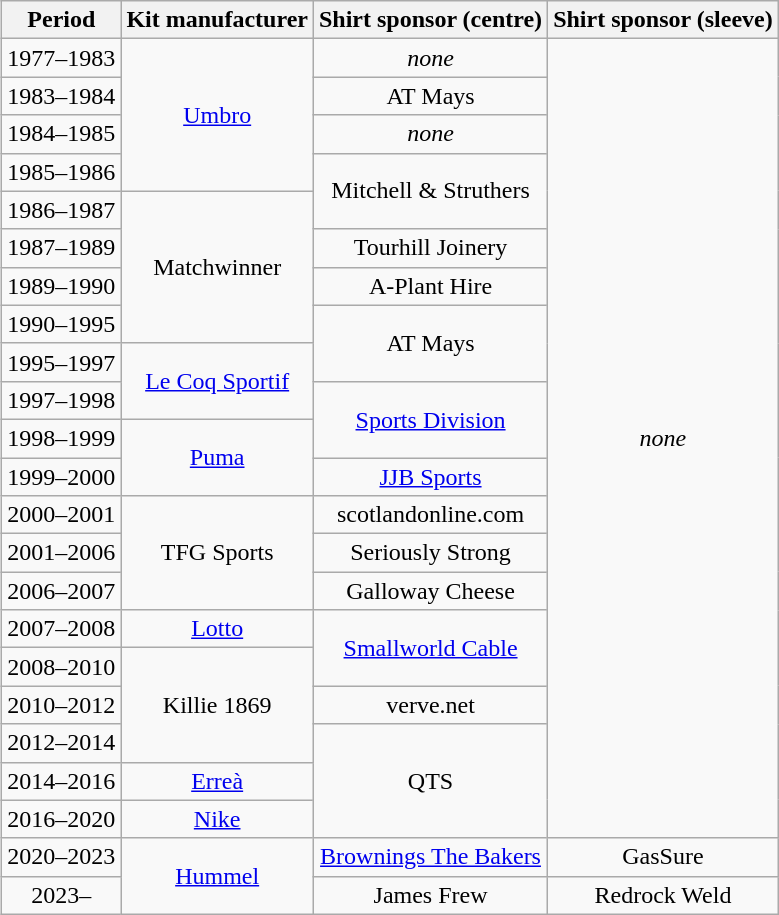<table class="wikitable" style="text-align:center;margin-left:1em;float:right">
<tr>
<th>Period</th>
<th>Kit manufacturer</th>
<th>Shirt sponsor (centre)</th>
<th>Shirt sponsor (sleeve)</th>
</tr>
<tr>
<td>1977–1983</td>
<td rowspan=4><a href='#'>Umbro</a></td>
<td rowspan=1><em>none</em></td>
<td rowspan=21><em>none</em></td>
</tr>
<tr>
<td>1983–1984</td>
<td>AT Mays</td>
</tr>
<tr>
<td>1984–1985</td>
<td><em>none</em></td>
</tr>
<tr>
<td>1985–1986</td>
<td rowspan=2>Mitchell & Struthers</td>
</tr>
<tr>
<td>1986–1987</td>
<td rowspan=4>Matchwinner</td>
</tr>
<tr>
<td>1987–1989</td>
<td>Tourhill Joinery</td>
</tr>
<tr>
<td>1989–1990</td>
<td>A-Plant Hire</td>
</tr>
<tr>
<td>1990–1995</td>
<td rowspan=2>AT Mays</td>
</tr>
<tr>
<td>1995–1997</td>
<td rowspan=2><a href='#'>Le Coq Sportif</a></td>
</tr>
<tr>
<td>1997–1998</td>
<td rowspan=2><a href='#'>Sports Division</a></td>
</tr>
<tr>
<td>1998–1999</td>
<td rowspan=2><a href='#'>Puma</a></td>
</tr>
<tr>
<td>1999–2000</td>
<td><a href='#'>JJB Sports</a></td>
</tr>
<tr>
<td>2000–2001</td>
<td rowspan=3>TFG Sports</td>
<td>scotlandonline.com</td>
</tr>
<tr>
<td>2001–2006</td>
<td>Seriously Strong</td>
</tr>
<tr>
<td>2006–2007</td>
<td>Galloway Cheese</td>
</tr>
<tr>
<td>2007–2008</td>
<td><a href='#'>Lotto</a></td>
<td rowspan=2><a href='#'>Smallworld Cable</a></td>
</tr>
<tr>
<td>2008–2010</td>
<td rowspan=3>Killie 1869</td>
</tr>
<tr>
<td>2010–2012</td>
<td>verve.net</td>
</tr>
<tr>
<td>2012–2014</td>
<td rowspan=3>QTS</td>
</tr>
<tr>
<td>2014–2016</td>
<td><a href='#'>Erreà</a></td>
</tr>
<tr>
<td>2016–2020</td>
<td><a href='#'>Nike</a></td>
</tr>
<tr>
<td>2020–2023</td>
<td rowspan=2><a href='#'>Hummel</a></td>
<td><a href='#'>Brownings The Bakers</a></td>
<td>GasSure</td>
</tr>
<tr>
<td>2023–</td>
<td>James Frew</td>
<td>Redrock Weld</td>
</tr>
</table>
